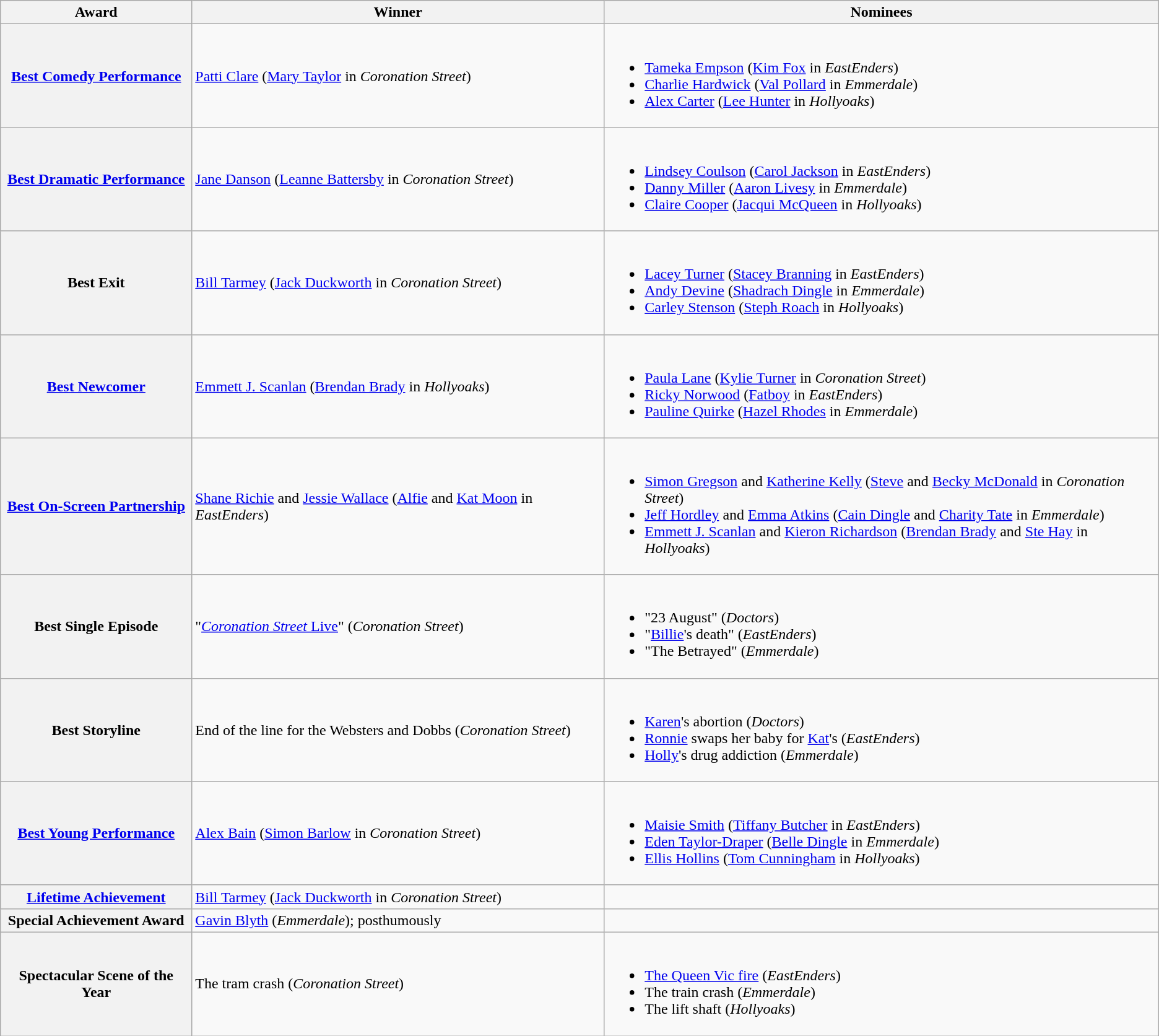<table class="wikitable">
<tr>
<th>Award</th>
<th>Winner</th>
<th>Nominees</th>
</tr>
<tr>
<th scope="row"><a href='#'>Best Comedy Performance</a></th>
<td><a href='#'>Patti Clare</a> (<a href='#'>Mary Taylor</a> in <em>Coronation Street</em>)</td>
<td><br><ul><li><a href='#'>Tameka Empson</a> (<a href='#'>Kim Fox</a> in <em>EastEnders</em>)</li><li><a href='#'>Charlie Hardwick</a> (<a href='#'>Val Pollard</a> in <em>Emmerdale</em>)</li><li><a href='#'>Alex Carter</a> (<a href='#'>Lee Hunter</a> in <em>Hollyoaks</em>)</li></ul></td>
</tr>
<tr>
<th scope="row"><a href='#'>Best Dramatic Performance</a></th>
<td><a href='#'>Jane Danson</a> (<a href='#'>Leanne Battersby</a> in <em>Coronation Street</em>)</td>
<td><br><ul><li><a href='#'>Lindsey Coulson</a> (<a href='#'>Carol Jackson</a> in <em>EastEnders</em>)</li><li><a href='#'>Danny Miller</a> (<a href='#'>Aaron Livesy</a> in <em>Emmerdale</em>)</li><li><a href='#'>Claire Cooper</a> (<a href='#'>Jacqui McQueen</a> in <em>Hollyoaks</em>)</li></ul></td>
</tr>
<tr>
<th scope="row">Best Exit</th>
<td><a href='#'>Bill Tarmey</a> (<a href='#'>Jack Duckworth</a> in <em>Coronation Street</em>)</td>
<td><br><ul><li><a href='#'>Lacey Turner</a> (<a href='#'>Stacey Branning</a> in <em>EastEnders</em>)</li><li><a href='#'>Andy Devine</a> (<a href='#'>Shadrach Dingle</a> in <em>Emmerdale</em>)</li><li><a href='#'>Carley Stenson</a> (<a href='#'>Steph Roach</a> in <em>Hollyoaks</em>)</li></ul></td>
</tr>
<tr>
<th scope="row"><a href='#'>Best Newcomer</a></th>
<td><a href='#'>Emmett J. Scanlan</a> (<a href='#'>Brendan Brady</a> in <em>Hollyoaks</em>)</td>
<td><br><ul><li><a href='#'>Paula Lane</a> (<a href='#'>Kylie Turner</a> in <em>Coronation Street</em>)</li><li><a href='#'>Ricky Norwood</a> (<a href='#'>Fatboy</a> in <em>EastEnders</em>)</li><li><a href='#'>Pauline Quirke</a> (<a href='#'>Hazel Rhodes</a> in <em>Emmerdale</em>)</li></ul></td>
</tr>
<tr>
<th scope="row"><a href='#'>Best On-Screen Partnership</a></th>
<td><a href='#'>Shane Richie</a> and <a href='#'>Jessie Wallace</a> (<a href='#'>Alfie</a> and <a href='#'>Kat Moon</a>  in <em>EastEnders</em>)</td>
<td><br><ul><li><a href='#'>Simon Gregson</a> and <a href='#'>Katherine Kelly</a> (<a href='#'>Steve</a> and <a href='#'>Becky McDonald</a> in <em>Coronation Street</em>)</li><li><a href='#'>Jeff Hordley</a> and <a href='#'>Emma Atkins</a> (<a href='#'>Cain Dingle</a> and <a href='#'>Charity Tate</a> in <em>Emmerdale</em>)</li><li><a href='#'>Emmett J. Scanlan</a> and <a href='#'>Kieron Richardson</a> (<a href='#'>Brendan Brady</a> and <a href='#'>Ste Hay</a> in <em>Hollyoaks</em>)</li></ul></td>
</tr>
<tr>
<th scope="row">Best Single Episode</th>
<td>"<a href='#'><em>Coronation Street</em> Live</a>" (<em>Coronation Street</em>)</td>
<td><br><ul><li>"23 August" (<em>Doctors</em>)</li><li>"<a href='#'>Billie</a>'s death" (<em>EastEnders</em>)</li><li>"The Betrayed" (<em>Emmerdale</em>)</li></ul></td>
</tr>
<tr>
<th scope="row">Best Storyline</th>
<td>End of the line for the Websters and Dobbs (<em>Coronation Street</em>)</td>
<td><br><ul><li><a href='#'>Karen</a>'s abortion (<em>Doctors</em>)</li><li><a href='#'>Ronnie</a> swaps her baby for <a href='#'>Kat</a>'s (<em>EastEnders</em>)</li><li><a href='#'>Holly</a>'s drug addiction (<em>Emmerdale</em>)</li></ul></td>
</tr>
<tr>
<th scope="row"><a href='#'>Best Young Performance</a></th>
<td><a href='#'>Alex Bain</a> (<a href='#'>Simon Barlow</a> in <em>Coronation Street</em>)</td>
<td><br><ul><li><a href='#'>Maisie Smith</a> (<a href='#'>Tiffany Butcher</a> in <em>EastEnders</em>)</li><li><a href='#'>Eden Taylor-Draper</a> (<a href='#'>Belle Dingle</a> in <em>Emmerdale</em>)</li><li><a href='#'>Ellis Hollins</a> (<a href='#'>Tom Cunningham</a> in <em>Hollyoaks</em>)</li></ul></td>
</tr>
<tr>
<th scope="row"><a href='#'>Lifetime Achievement</a></th>
<td><a href='#'>Bill Tarmey</a> (<a href='#'>Jack Duckworth</a> in <em>Coronation Street</em>)</td>
<td></td>
</tr>
<tr>
<th scope="row">Special Achievement Award</th>
<td><a href='#'>Gavin Blyth</a> (<em>Emmerdale</em>); posthumously</td>
<td></td>
</tr>
<tr>
<th scope="row">Spectacular Scene of the Year</th>
<td>The tram crash (<em>Coronation Street</em>)</td>
<td><br><ul><li><a href='#'>The Queen Vic fire</a> (<em>EastEnders</em>)</li><li>The train crash (<em>Emmerdale</em>)</li><li>The lift shaft (<em>Hollyoaks</em>)</li></ul></td>
</tr>
</table>
